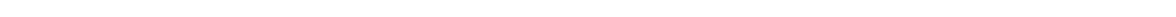<table style="width:100%; text-align:center;">
<tr style="color:white;">
<td style="background:"><strong>37</strong></td>
<td style="background:"><strong>1</strong></td>
<td style="background:"><strong>32</strong></td>
</tr>
<tr>
<td></td>
<td></td>
<td></td>
</tr>
</table>
